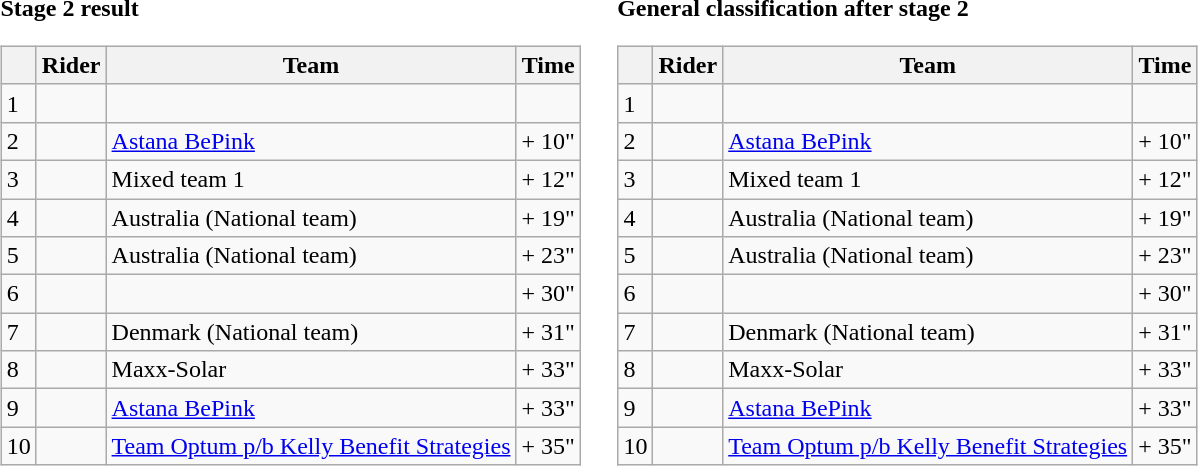<table>
<tr>
<td><strong>Stage 2 result</strong><br><table class="wikitable">
<tr>
<th></th>
<th>Rider</th>
<th>Team</th>
<th>Time</th>
</tr>
<tr>
<td>1</td>
<td></td>
<td></td>
<td align="right"></td>
</tr>
<tr>
<td>2</td>
<td></td>
<td><a href='#'>Astana BePink</a></td>
<td align="right">+ 10"</td>
</tr>
<tr>
<td>3</td>
<td></td>
<td>Mixed team 1</td>
<td align="right">+ 12"</td>
</tr>
<tr>
<td>4</td>
<td></td>
<td>Australia (National team)</td>
<td align="right">+ 19"</td>
</tr>
<tr>
<td>5</td>
<td></td>
<td>Australia (National team)</td>
<td align="right">+ 23"</td>
</tr>
<tr>
<td>6</td>
<td></td>
<td></td>
<td align="right">+ 30"</td>
</tr>
<tr>
<td>7</td>
<td></td>
<td>Denmark (National team)</td>
<td align="right">+ 31"</td>
</tr>
<tr>
<td>8</td>
<td></td>
<td>Maxx-Solar</td>
<td align="right">+ 33"</td>
</tr>
<tr>
<td>9</td>
<td></td>
<td><a href='#'>Astana BePink</a></td>
<td align="right">+ 33"</td>
</tr>
<tr>
<td>10</td>
<td></td>
<td><a href='#'>Team Optum p/b Kelly Benefit Strategies</a></td>
<td align="right">+ 35"</td>
</tr>
</table>
</td>
<td></td>
<td><strong>General classification after stage 2</strong><br><table class="wikitable">
<tr>
<th></th>
<th>Rider</th>
<th>Team</th>
<th>Time</th>
</tr>
<tr>
<td>1</td>
<td></td>
<td></td>
<td align="right"></td>
</tr>
<tr>
<td>2</td>
<td></td>
<td><a href='#'>Astana BePink</a></td>
<td align="right">+ 10"</td>
</tr>
<tr>
<td>3</td>
<td></td>
<td>Mixed team 1</td>
<td align="right">+ 12"</td>
</tr>
<tr>
<td>4</td>
<td></td>
<td>Australia (National team)</td>
<td align="right">+ 19"</td>
</tr>
<tr>
<td>5</td>
<td></td>
<td>Australia (National team)</td>
<td align="right">+ 23"</td>
</tr>
<tr>
<td>6</td>
<td></td>
<td></td>
<td align="right">+ 30"</td>
</tr>
<tr>
<td>7</td>
<td></td>
<td>Denmark (National team)</td>
<td align="right">+ 31"</td>
</tr>
<tr>
<td>8</td>
<td></td>
<td>Maxx-Solar</td>
<td align="right">+ 33"</td>
</tr>
<tr>
<td>9</td>
<td></td>
<td><a href='#'>Astana BePink</a></td>
<td align="right">+ 33"</td>
</tr>
<tr>
<td>10</td>
<td></td>
<td><a href='#'>Team Optum p/b Kelly Benefit Strategies</a></td>
<td align="right">+ 35"</td>
</tr>
</table>
</td>
</tr>
</table>
